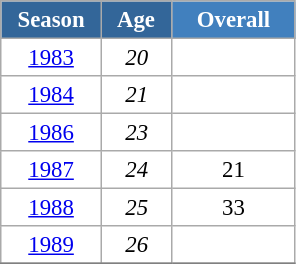<table class="wikitable" style="font-size:95%; text-align:center; border:grey solid 1px; border-collapse:collapse; background:#ffffff;">
<tr>
<th style="background-color:#369; color:white; width:60px;"> Season </th>
<th style="background-color:#369; color:white; width:40px;"> Age </th>
<th style="background-color:#4180be; color:white; width:75px;">Overall</th>
</tr>
<tr>
<td><a href='#'>1983</a></td>
<td><em>20</em></td>
<td></td>
</tr>
<tr>
<td><a href='#'>1984</a></td>
<td><em>21</em></td>
<td></td>
</tr>
<tr>
<td><a href='#'>1986</a></td>
<td><em>23</em></td>
<td></td>
</tr>
<tr>
<td><a href='#'>1987</a></td>
<td><em>24</em></td>
<td>21</td>
</tr>
<tr>
<td><a href='#'>1988</a></td>
<td><em>25</em></td>
<td>33</td>
</tr>
<tr>
<td><a href='#'>1989</a></td>
<td><em>26</em></td>
<td></td>
</tr>
<tr>
</tr>
</table>
